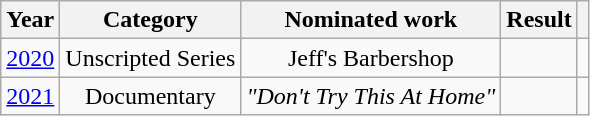<table class="wikitable plainrowheaders" style="text-align:center;">
<tr>
<th>Year</th>
<th>Category</th>
<th>Nominated work</th>
<th>Result</th>
<th></th>
</tr>
<tr>
<td><a href='#'>2020</a></td>
<td>Unscripted Series</td>
<td>Jeff's Barbershop</td>
<td></td>
<td></td>
</tr>
<tr>
<td><a href='#'>2021</a></td>
<td>Documentary</td>
<td><em>"Don't Try This At Home"</em></td>
<td></td>
<td></td>
</tr>
</table>
